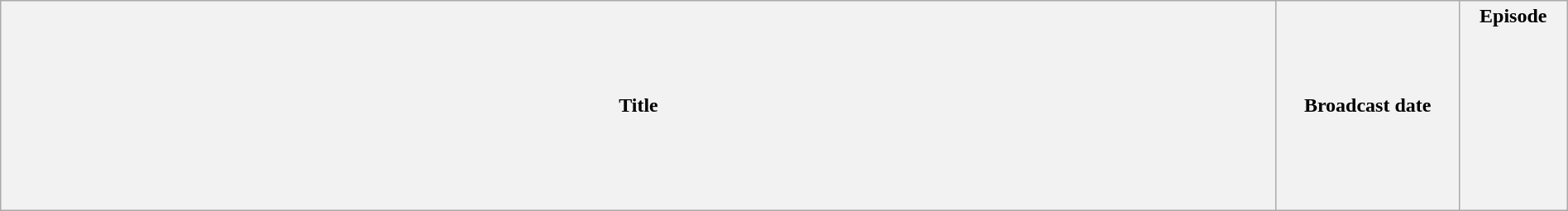<table class="wikitable plainrowheaders" style="width:100%; margin:auto;">
<tr>
<th>Title</th>
<th width="140">Broadcast date</th>
<th width="80">Episode<br><br><br><br><br><br><br><br><br></th>
</tr>
</table>
